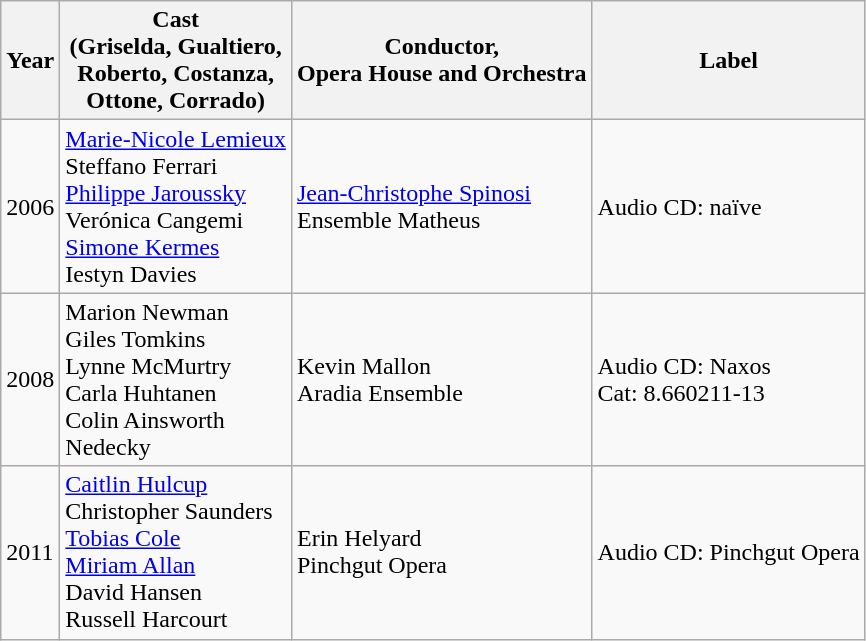<table class="wikitable">
<tr>
<th>Year</th>
<th>Cast <br>(Griselda, Gualtiero,<br>Roberto, Costanza,<br> Ottone, Corrado)</th>
<th>Conductor,<br>Opera House and Orchestra</th>
<th>Label</th>
</tr>
<tr>
<td>2006</td>
<td><a href='#'>Marie-Nicole Lemieux</a><br>Steffano Ferrari<br><a href='#'>Philippe Jaroussky</a>  <br>Verónica Cangemi<br><a href='#'>Simone Kermes</a><br>Iestyn Davies</td>
<td><a href='#'>Jean-Christophe Spinosi</a><br>Ensemble Matheus</td>
<td>Audio CD: naïve</td>
</tr>
<tr>
<td>2008</td>
<td>Marion Newman<br>Giles Tomkins<br>Lynne McMurtry<br>Carla Huhtanen<br>Colin Ainsworth<br>Nedecky</td>
<td>Kevin Mallon <br>Aradia Ensemble</td>
<td>Audio CD: Naxos<br>Cat: 8.660211-13</td>
</tr>
<tr>
<td>2011</td>
<td><a href='#'>Caitlin Hulcup</a><br>Christopher Saunders<br><a href='#'>Tobias Cole</a>  <br><a href='#'>Miriam Allan</a><br>David Hansen<br>Russell Harcourt</td>
<td>Erin Helyard<br>Pinchgut Opera</td>
<td>Audio CD: Pinchgut Opera</td>
</tr>
</table>
